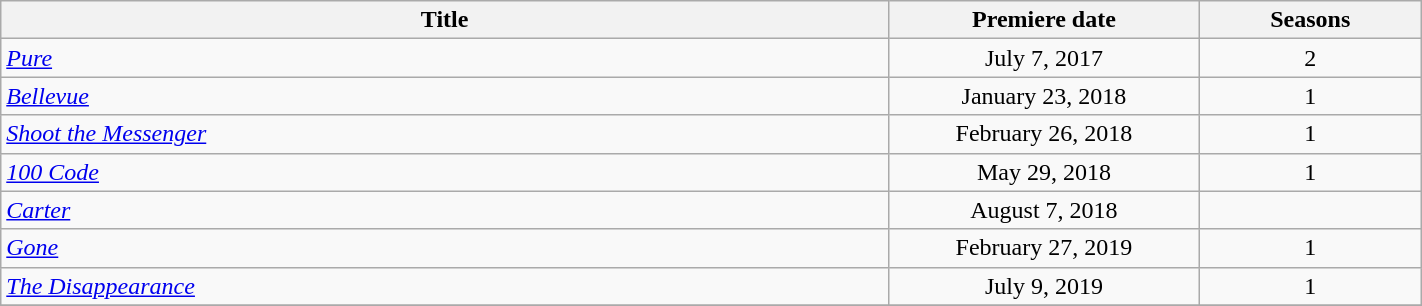<table class="wikitable plainrowheaders sortable" style="width:75%;text-align:center;">
<tr>
<th scope="col" style="width:40%;">Title</th>
<th scope="col" style="width:14%;">Premiere date</th>
<th scope="col" style="width:10%;">Seasons</th>
</tr>
<tr>
<td scope="row" style="text-align:left;"><em><a href='#'>Pure</a></em></td>
<td>July 7, 2017</td>
<td>2</td>
</tr>
<tr>
<td scope="row" style="text-align:left;"><em><a href='#'>Bellevue</a></em></td>
<td>January 23, 2018</td>
<td>1</td>
</tr>
<tr>
<td scope="row" style="text-align:left;"><em><a href='#'>Shoot the Messenger</a></em></td>
<td>February 26, 2018</td>
<td>1</td>
</tr>
<tr>
<td scope="row" style="text-align:left;"><em><a href='#'>100 Code</a></em></td>
<td>May 29, 2018</td>
<td>1</td>
</tr>
<tr>
<td scope="row" style="text-align:left;"><em><a href='#'>Carter</a></em></td>
<td>August 7, 2018</td>
</tr>
<tr>
<td scope="row" style="text-align:left;"><em><a href='#'>Gone</a></em></td>
<td>February 27, 2019</td>
<td>1</td>
</tr>
<tr>
<td scope="row" style="text-align:left;"><em><a href='#'>The Disappearance</a></em></td>
<td>July 9, 2019</td>
<td>1</td>
</tr>
<tr>
</tr>
</table>
